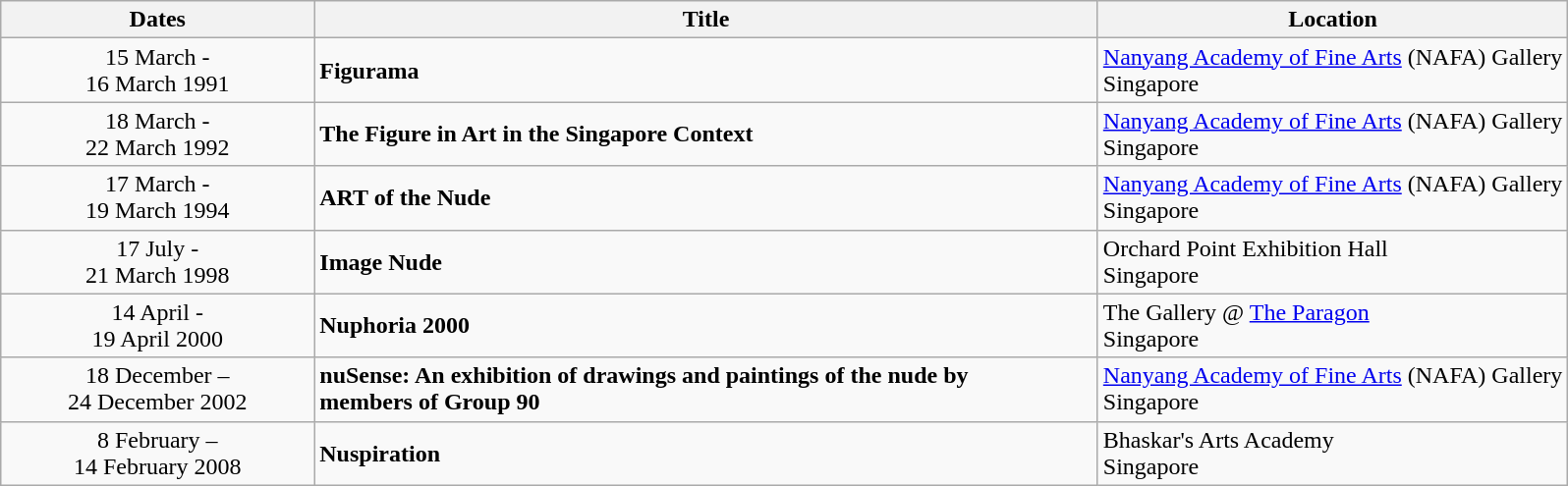<table class="wikitable">
<tr>
<th width=20%>Dates</th>
<th width=50%>Title</th>
<th width=30%>Location</th>
</tr>
<tr>
<td align=center>15 March -<br>16 March 1991</td>
<td><strong>Figurama</strong></td>
<td><a href='#'>Nanyang Academy of Fine Arts</a> (NAFA) Gallery<br>Singapore</td>
</tr>
<tr>
<td align=center>18 March -<br>22 March 1992</td>
<td><strong>The Figure in Art in the Singapore Context</strong></td>
<td><a href='#'>Nanyang Academy of Fine Arts</a> (NAFA) Gallery<br>Singapore</td>
</tr>
<tr>
<td align=center>17 March -<br> 19 March 1994</td>
<td><strong>ART of the Nude</strong></td>
<td><a href='#'>Nanyang Academy of Fine Arts</a> (NAFA) Gallery<br>Singapore</td>
</tr>
<tr>
<td align=center>17 July -<br> 21 March 1998</td>
<td><strong>Image Nude</strong></td>
<td>Orchard Point Exhibition Hall<br>Singapore</td>
</tr>
<tr>
<td align=center>14 April -<br> 19 April 2000</td>
<td><strong>Nuphoria 2000</strong></td>
<td>The Gallery @ <a href='#'>The Paragon</a><br>Singapore</td>
</tr>
<tr>
<td align=center>18 December –<br>24 December 2002</td>
<td><strong>nuSense: An exhibition of drawings and paintings of the nude by<br>members of Group 90</strong></td>
<td><a href='#'>Nanyang Academy of Fine Arts</a> (NAFA) Gallery<br>Singapore</td>
</tr>
<tr>
<td align=center>8 February –<br>14 February 2008</td>
<td><strong>Nuspiration</strong></td>
<td>Bhaskar's Arts Academy<br>Singapore</td>
</tr>
</table>
